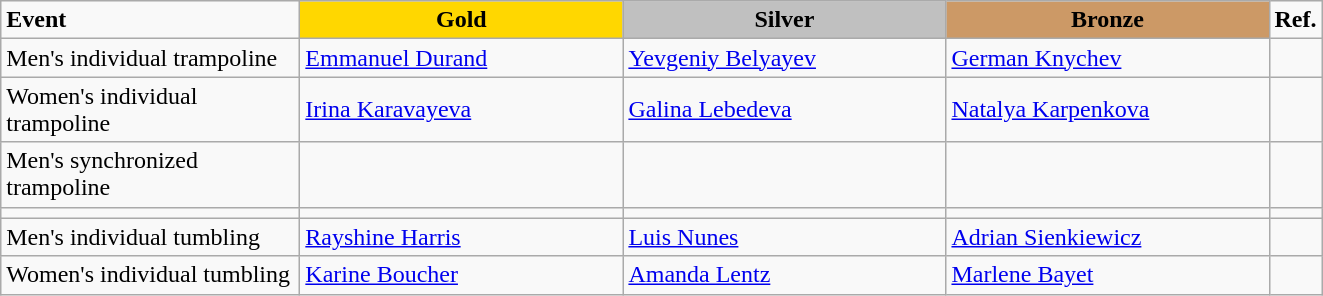<table class="wikitable">
<tr>
<td style="width:12em;"><strong>Event</strong></td>
<td style="text-align:center; background:gold; width:13em;"><strong>Gold</strong></td>
<td style="text-align:center; background:silver; width:13em;"><strong>Silver</strong></td>
<td style="text-align:center; background:#c96; width:13em;"><strong>Bronze</strong></td>
<td style="width:1em;"><strong>Ref.</strong></td>
</tr>
<tr>
<td>Men's individual trampoline</td>
<td> <a href='#'>Emmanuel Durand</a></td>
<td> <a href='#'>Yevgeniy Belyayev</a></td>
<td> <a href='#'>German Knychev</a></td>
<td></td>
</tr>
<tr>
<td>Women's individual trampoline</td>
<td> <a href='#'>Irina Karavayeva</a></td>
<td> <a href='#'>Galina Lebedeva</a></td>
<td> <a href='#'>Natalya Karpenkova</a></td>
<td></td>
</tr>
<tr>
<td>Men's synchronized trampoline</td>
<td></td>
<td></td>
<td></td>
<td></td>
</tr>
<tr>
<td></td>
<td></td>
<td></td>
<td></td>
<td></td>
</tr>
<tr>
<td>Men's individual tumbling</td>
<td> <a href='#'>Rayshine Harris</a></td>
<td> <a href='#'>Luis Nunes</a></td>
<td> <a href='#'>Adrian Sienkiewicz</a></td>
<td></td>
</tr>
<tr>
<td>Women's individual tumbling</td>
<td> <a href='#'>Karine Boucher</a></td>
<td> <a href='#'>Amanda Lentz</a></td>
<td> <a href='#'>Marlene Bayet</a></td>
<td></td>
</tr>
</table>
